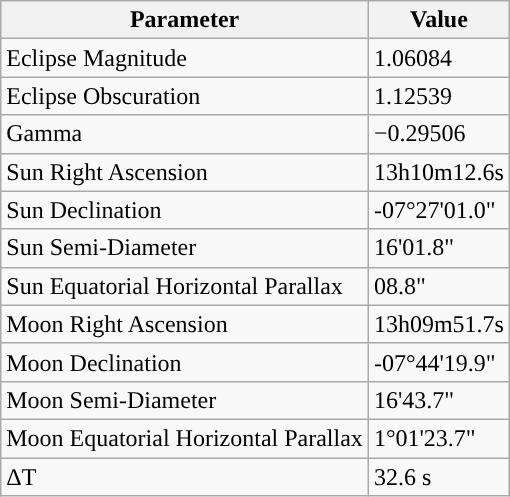<table class="wikitable">
<tr>
<th>Parameter</th>
<th>Value</th>
</tr>
<tr>
<td>Eclipse Magnitude</td>
<td>1.06084</td>
</tr>
<tr>
<td>Eclipse Obscuration</td>
<td>1.12539</td>
</tr>
<tr>
<td>Gamma</td>
<td>−0.29506</td>
</tr>
<tr>
<td>Sun Right Ascension</td>
<td>13h10m12.6s</td>
</tr>
<tr>
<td>Sun Declination</td>
<td>-07°27'01.0"</td>
</tr>
<tr>
<td>Sun Semi-Diameter</td>
<td>16'01.8"</td>
</tr>
<tr>
<td>Sun Equatorial Horizontal Parallax</td>
<td>08.8"</td>
</tr>
<tr>
<td>Moon Right Ascension</td>
<td>13h09m51.7s</td>
</tr>
<tr>
<td>Moon Declination</td>
<td>-07°44'19.9"</td>
</tr>
<tr>
<td>Moon Semi-Diameter</td>
<td>16'43.7"</td>
</tr>
<tr>
<td>Moon Equatorial Horizontal Parallax</td>
<td>1°01'23.7"</td>
</tr>
<tr>
<td>ΔT</td>
<td>32.6 s</td>
</tr>
</table>
